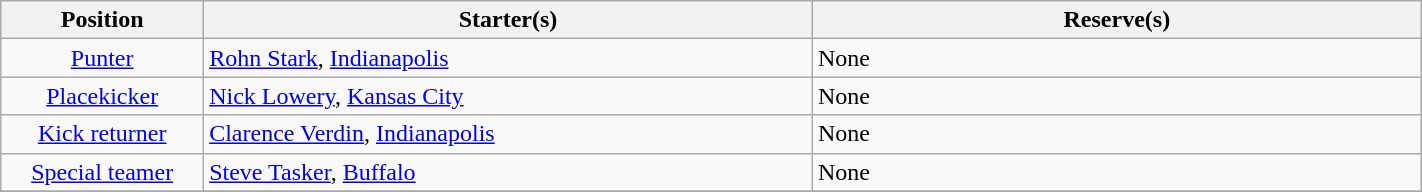<table class="wikitable" width=75%>
<tr>
<th width=10%>Position</th>
<th width=30%>Starter(s)</th>
<th width=30%>Reserve(s)</th>
</tr>
<tr>
<td align=center><a href='#'>Punter</a></td>
<td> <a href='#'>Rohn Stark</a>, <a href='#'>Indianapolis</a></td>
<td>None</td>
</tr>
<tr>
<td align=center><a href='#'>Placekicker</a></td>
<td> <a href='#'>Nick Lowery</a>, <a href='#'>Kansas City</a></td>
<td>None</td>
</tr>
<tr>
<td align=center><a href='#'>Kick returner</a></td>
<td> <a href='#'>Clarence Verdin</a>, <a href='#'>Indianapolis</a></td>
<td>None</td>
</tr>
<tr>
<td align=center><a href='#'>Special teamer</a></td>
<td> <a href='#'>Steve Tasker</a>, <a href='#'>Buffalo</a></td>
<td>None</td>
</tr>
<tr>
</tr>
</table>
